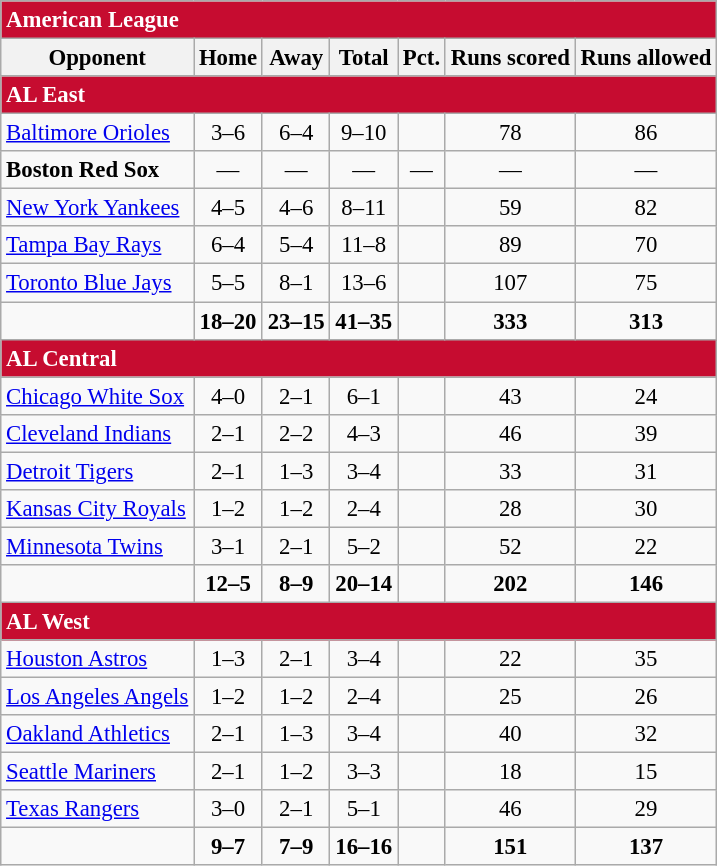<table class="wikitable" style="font-size: 95%; text-align: center">
<tr>
<td colspan="7" style="text-align:left; background:#c60c30;color:#fff"><strong>American League</strong></td>
</tr>
<tr>
<th>Opponent</th>
<th>Home</th>
<th>Away</th>
<th>Total</th>
<th>Pct.</th>
<th>Runs scored</th>
<th>Runs allowed</th>
</tr>
<tr>
<td colspan="7" style="text-align:left; background:#c60c30;color:#fff"><strong>AL East</strong></td>
</tr>
<tr>
<td style="text-align:left"><a href='#'>Baltimore Orioles</a></td>
<td>3–6</td>
<td>6–4</td>
<td>9–10</td>
<td></td>
<td>78</td>
<td>86</td>
</tr>
<tr>
<td style="text-align:left"><strong>Boston Red Sox</strong></td>
<td>—</td>
<td>—</td>
<td>—</td>
<td>—</td>
<td>—</td>
<td>—</td>
</tr>
<tr>
<td style="text-align:left"><a href='#'>New York Yankees</a></td>
<td>4–5</td>
<td>4–6</td>
<td>8–11</td>
<td></td>
<td>59</td>
<td>82</td>
</tr>
<tr>
<td style="text-align:left"><a href='#'>Tampa Bay Rays</a></td>
<td>6–4</td>
<td>5–4</td>
<td>11–8</td>
<td></td>
<td>89</td>
<td>70</td>
</tr>
<tr>
<td style="text-align:left"><a href='#'>Toronto Blue Jays</a></td>
<td>5–5</td>
<td>8–1</td>
<td>13–6</td>
<td></td>
<td>107</td>
<td>75</td>
</tr>
<tr style="font-weight:bold">
<td></td>
<td>18–20</td>
<td>23–15</td>
<td>41–35</td>
<td></td>
<td>333</td>
<td>313</td>
</tr>
<tr>
<td colspan="7" style="text-align:left; background:#c60c30;color:#fff"><strong>AL Central</strong></td>
</tr>
<tr>
<td style="text-align:left"><a href='#'>Chicago White Sox</a></td>
<td>4–0</td>
<td>2–1</td>
<td>6–1</td>
<td></td>
<td>43</td>
<td>24</td>
</tr>
<tr>
<td style="text-align:left"><a href='#'>Cleveland Indians</a></td>
<td>2–1</td>
<td>2–2</td>
<td>4–3</td>
<td></td>
<td>46</td>
<td>39</td>
</tr>
<tr>
<td style="text-align:left"><a href='#'>Detroit Tigers</a></td>
<td>2–1</td>
<td>1–3</td>
<td>3–4</td>
<td></td>
<td>33</td>
<td>31</td>
</tr>
<tr>
<td style="text-align:left"><a href='#'>Kansas City Royals</a></td>
<td>1–2</td>
<td>1–2</td>
<td>2–4</td>
<td></td>
<td>28</td>
<td>30</td>
</tr>
<tr>
<td style="text-align:left"><a href='#'>Minnesota Twins</a></td>
<td>3–1</td>
<td>2–1</td>
<td>5–2</td>
<td></td>
<td>52</td>
<td>22</td>
</tr>
<tr style="font-weight:bold">
<td></td>
<td>12–5</td>
<td>8–9</td>
<td>20–14</td>
<td></td>
<td>202</td>
<td>146</td>
</tr>
<tr>
<td colspan="7" style="text-align:left; background:#c60c30;color:#fff"><strong>AL West</strong></td>
</tr>
<tr>
<td style="text-align:left"><a href='#'>Houston Astros</a></td>
<td>1–3</td>
<td>2–1</td>
<td>3–4</td>
<td></td>
<td>22</td>
<td>35</td>
</tr>
<tr>
<td style="text-align:left"><a href='#'>Los Angeles Angels</a></td>
<td>1–2</td>
<td>1–2</td>
<td>2–4</td>
<td></td>
<td>25</td>
<td>26</td>
</tr>
<tr>
<td style="text-align:left"><a href='#'>Oakland Athletics</a></td>
<td>2–1</td>
<td>1–3</td>
<td>3–4</td>
<td></td>
<td>40</td>
<td>32</td>
</tr>
<tr>
<td style="text-align:left"><a href='#'>Seattle Mariners</a></td>
<td>2–1</td>
<td>1–2</td>
<td>3–3</td>
<td></td>
<td>18</td>
<td>15</td>
</tr>
<tr>
<td style="text-align:left"><a href='#'>Texas Rangers</a></td>
<td>3–0</td>
<td>2–1</td>
<td>5–1</td>
<td></td>
<td>46</td>
<td>29</td>
</tr>
<tr style="font-weight:bold">
<td></td>
<td>9–7</td>
<td>7–9</td>
<td>16–16</td>
<td></td>
<td>151</td>
<td>137</td>
</tr>
</table>
